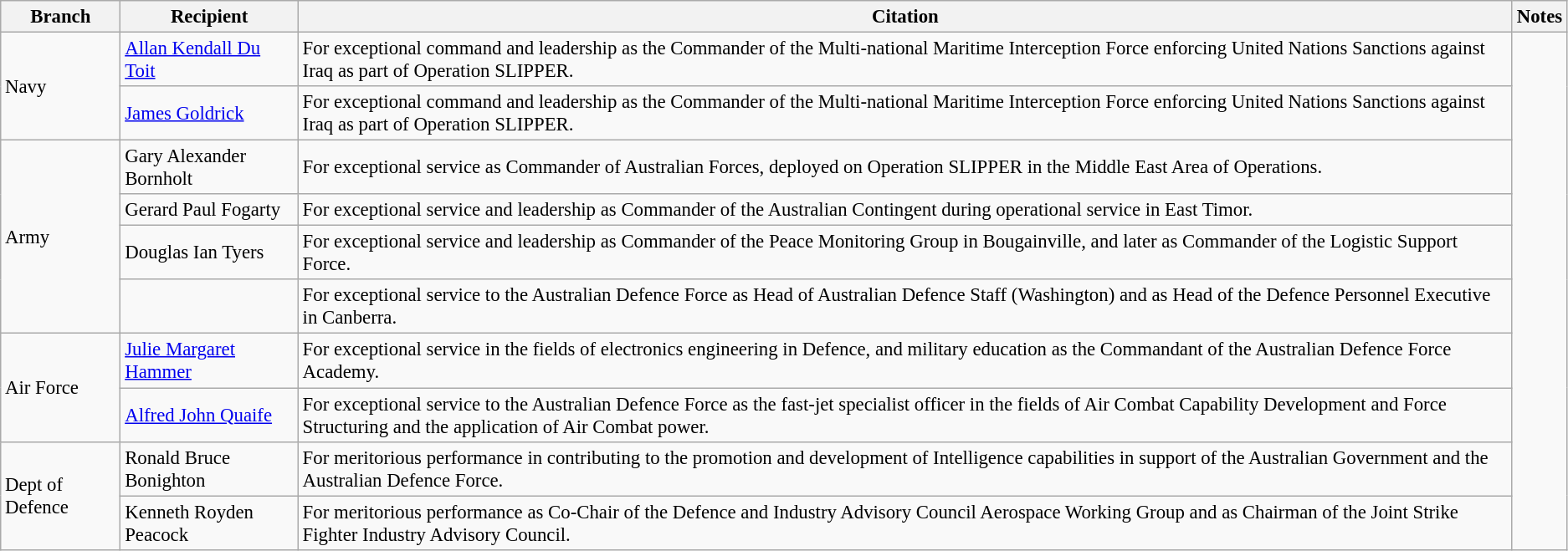<table class="wikitable" style="font-size:95%;">
<tr>
<th>Branch</th>
<th>Recipient</th>
<th>Citation</th>
<th>Notes</th>
</tr>
<tr>
<td rowspan=2>Navy</td>
<td> <a href='#'>Allan Kendall Du Toit</a></td>
<td>For exceptional command and leadership as the Commander of the Multi-national Maritime Interception Force enforcing United Nations Sanctions against Iraq as part of Operation SLIPPER.</td>
<td rowspan=15></td>
</tr>
<tr>
<td> <a href='#'>James Goldrick</a> </td>
<td>For exceptional command and leadership as the Commander of the Multi-national Maritime Interception Force enforcing United Nations Sanctions against Iraq as part of Operation SLIPPER.</td>
</tr>
<tr>
<td rowspan=4>Army</td>
<td> Gary Alexander Bornholt </td>
<td>For exceptional service as Commander of Australian Forces, deployed on Operation SLIPPER in the Middle East Area of Operations.</td>
</tr>
<tr>
<td> Gerard Paul Fogarty</td>
<td>For exceptional service and leadership as Commander of the Australian Contingent during operational service in East Timor.</td>
</tr>
<tr>
<td> Douglas Ian Tyers</td>
<td>For exceptional service and leadership as Commander of the Peace Monitoring Group in Bougainville, and later as Commander of the Logistic Support Force.</td>
</tr>
<tr>
<td> </td>
<td>For exceptional service to the Australian Defence Force as Head of Australian Defence Staff (Washington) and as Head of the Defence Personnel Executive in Canberra.</td>
</tr>
<tr>
<td rowspan=2>Air Force</td>
<td> <a href='#'>Julie Margaret Hammer</a> </td>
<td>For exceptional service in the fields of electronics engineering in Defence, and military education as the Commandant of the Australian Defence Force Academy.</td>
</tr>
<tr>
<td> <a href='#'>Alfred John Quaife</a></td>
<td>For exceptional service to the Australian Defence Force as the fast-jet specialist officer in the fields of Air Combat Capability Development and Force Structuring and the application of Air Combat power.</td>
</tr>
<tr>
<td rowspan=2>Dept of Defence</td>
<td>Ronald Bruce Bonighton</td>
<td>For meritorious performance in contributing to the promotion and development of Intelligence capabilities in support of the Australian Government and the Australian Defence Force.</td>
</tr>
<tr>
<td>Kenneth Royden Peacock</td>
<td>For meritorious performance as Co-Chair of the Defence and Industry Advisory Council Aerospace Working Group and as Chairman of the Joint Strike Fighter Industry Advisory Council.</td>
</tr>
</table>
